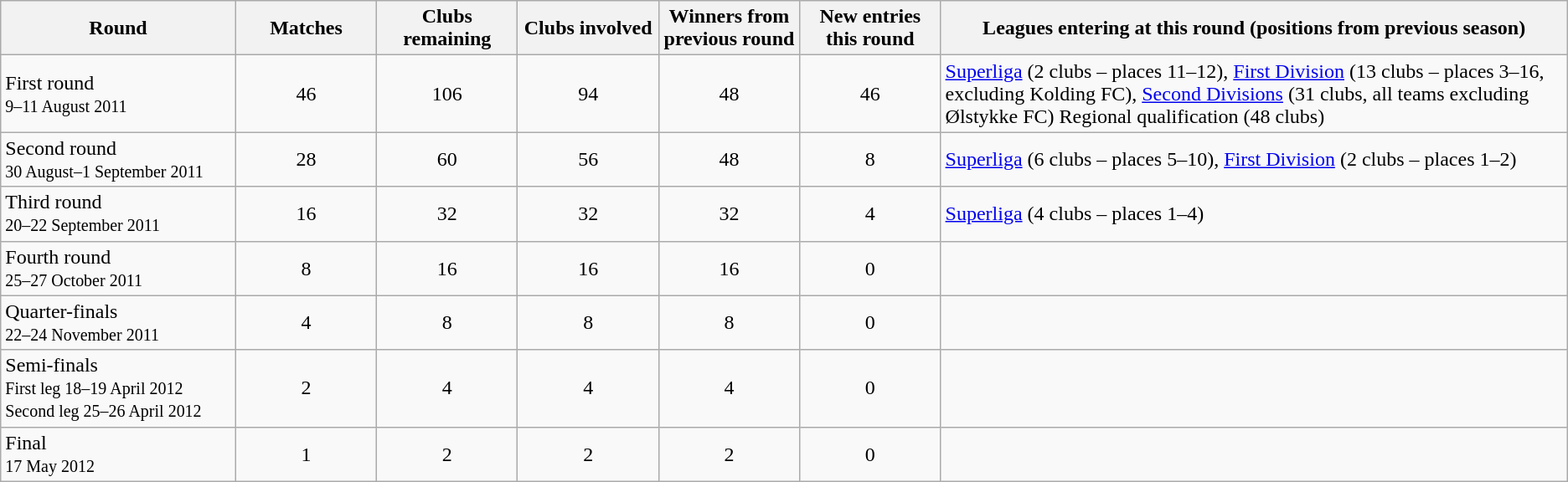<table class="wikitable" style="text-align:center;">
<tr>
<th style="width:15%;">Round</th>
<th style="width:9%;">Matches</th>
<th style="width:9%;">Clubs remaining</th>
<th style="width:9%;">Clubs involved</th>
<th style="width:9%;">Winners from previous round</th>
<th style="widt9h:9%;">New entries this round</th>
<th style="width:40%;">Leagues entering at this round (positions from previous season)</th>
</tr>
<tr>
<td style="text-align:left;">First round<br><small>9–11 August 2011</small></td>
<td>46</td>
<td>106</td>
<td>94</td>
<td>48</td>
<td>46</td>
<td style="text-align:left;"><a href='#'>Superliga</a> (2 clubs – places 11–12), <a href='#'>First Division</a> (13 clubs – places 3–16, excluding Kolding FC), <a href='#'>Second Divisions</a> (31 clubs, all teams excluding Ølstykke FC) Regional qualification (48 clubs)</td>
</tr>
<tr>
<td style="text-align:left;">Second round<br><small>30 August–1 September 2011</small></td>
<td>28</td>
<td>60</td>
<td>56</td>
<td>48</td>
<td>8</td>
<td style="text-align:left;"><a href='#'>Superliga</a> (6 clubs – places 5–10), <a href='#'>First Division</a> (2 clubs – places 1–2)</td>
</tr>
<tr>
<td style="text-align:left;">Third round<br><small>20–22 September 2011</small></td>
<td>16</td>
<td>32</td>
<td>32</td>
<td>32</td>
<td>4</td>
<td style="text-align:left;"><a href='#'>Superliga</a> (4 clubs – places 1–4)</td>
</tr>
<tr>
<td style="text-align:left;">Fourth round<br><small>25–27 October 2011</small></td>
<td>8</td>
<td>16</td>
<td>16</td>
<td>16</td>
<td>0</td>
<td></td>
</tr>
<tr>
<td style="text-align:left;">Quarter-finals<br><small>22–24 November 2011</small></td>
<td>4</td>
<td>8</td>
<td>8</td>
<td>8</td>
<td>0</td>
<td></td>
</tr>
<tr>
<td style="text-align:left;">Semi-finals<br><small>First leg 18–19 April 2012<br>Second leg 25–26 April 2012</small></td>
<td>2</td>
<td>4</td>
<td>4</td>
<td>4</td>
<td>0</td>
<td></td>
</tr>
<tr>
<td style="text-align:left;">Final<br><small>17 May 2012</small></td>
<td>1</td>
<td>2</td>
<td>2</td>
<td>2</td>
<td>0</td>
<td></td>
</tr>
</table>
